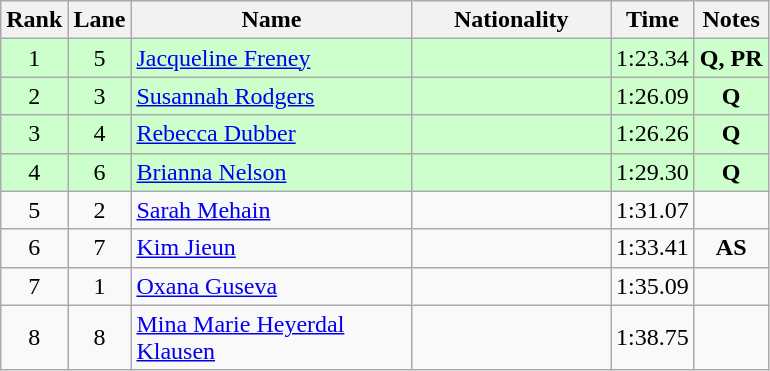<table class="wikitable sortable" style="text-align:center">
<tr>
<th>Rank</th>
<th>Lane</th>
<th style="width:180px">Name</th>
<th style="width:125px">Nationality</th>
<th>Time</th>
<th>Notes</th>
</tr>
<tr style="background:#cfc;">
<td>1</td>
<td>5</td>
<td style="text-align:left;"><a href='#'>Jacqueline Freney</a></td>
<td style="text-align:left;"></td>
<td>1:23.34</td>
<td><strong>Q, PR</strong></td>
</tr>
<tr style="background:#cfc;">
<td>2</td>
<td>3</td>
<td style="text-align:left;"><a href='#'>Susannah Rodgers</a></td>
<td style="text-align:left;"></td>
<td>1:26.09</td>
<td><strong>Q</strong></td>
</tr>
<tr style="background:#cfc;">
<td>3</td>
<td>4</td>
<td style="text-align:left;"><a href='#'>Rebecca Dubber</a></td>
<td style="text-align:left;"></td>
<td>1:26.26</td>
<td><strong>Q</strong></td>
</tr>
<tr style="background:#cfc;">
<td>4</td>
<td>6</td>
<td style="text-align:left;"><a href='#'>Brianna Nelson</a></td>
<td style="text-align:left;"></td>
<td>1:29.30</td>
<td><strong>Q</strong></td>
</tr>
<tr>
<td>5</td>
<td>2</td>
<td style="text-align:left;"><a href='#'>Sarah Mehain</a></td>
<td style="text-align:left;"></td>
<td>1:31.07</td>
<td></td>
</tr>
<tr>
<td>6</td>
<td>7</td>
<td style="text-align:left;"><a href='#'>Kim Jieun</a></td>
<td style="text-align:left;"></td>
<td>1:33.41</td>
<td><strong>AS</strong></td>
</tr>
<tr>
<td>7</td>
<td>1</td>
<td style="text-align:left;"><a href='#'>Oxana Guseva</a></td>
<td style="text-align:left;"></td>
<td>1:35.09</td>
<td></td>
</tr>
<tr>
<td>8</td>
<td>8</td>
<td style="text-align:left;"><a href='#'>Mina Marie Heyerdal Klausen</a></td>
<td style="text-align:left;"></td>
<td>1:38.75</td>
<td></td>
</tr>
</table>
